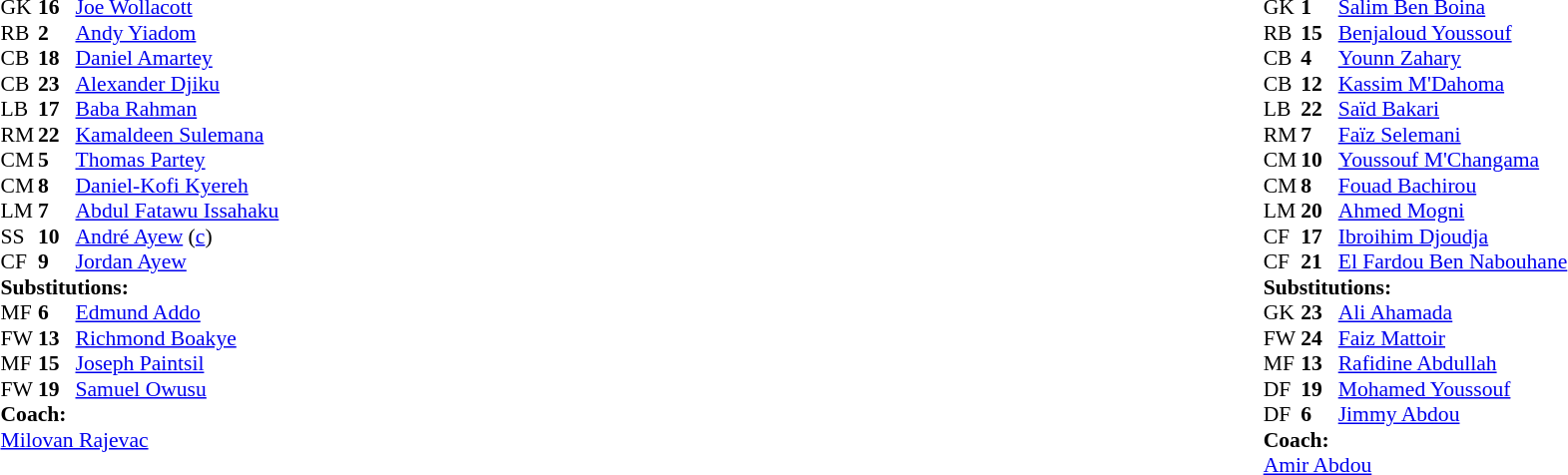<table width="100%">
<tr>
<td valign="top" width="40%"><br><table style="font-size:90%" cellspacing="0" cellpadding="0">
<tr>
<th width=25></th>
<th width=25></th>
</tr>
<tr>
<td>GK</td>
<td><strong>16</strong></td>
<td><a href='#'>Joe Wollacott</a></td>
</tr>
<tr>
<td>RB</td>
<td><strong>2</strong></td>
<td><a href='#'>Andy Yiadom</a></td>
<td></td>
<td></td>
</tr>
<tr>
<td>CB</td>
<td><strong>18</strong></td>
<td><a href='#'>Daniel Amartey</a></td>
</tr>
<tr>
<td>CB</td>
<td><strong>23</strong></td>
<td><a href='#'>Alexander Djiku</a></td>
</tr>
<tr>
<td>LB</td>
<td><strong>17</strong></td>
<td><a href='#'>Baba Rahman</a></td>
<td></td>
<td></td>
</tr>
<tr>
<td>RM</td>
<td><strong>22</strong></td>
<td><a href='#'>Kamaldeen Sulemana</a></td>
<td></td>
<td></td>
</tr>
<tr>
<td>CM</td>
<td><strong>5</strong></td>
<td><a href='#'>Thomas Partey</a></td>
</tr>
<tr>
<td>CM</td>
<td><strong>8</strong></td>
<td><a href='#'>Daniel-Kofi Kyereh</a></td>
</tr>
<tr>
<td>LM</td>
<td><strong>7</strong></td>
<td><a href='#'>Abdul Fatawu Issahaku</a></td>
<td></td>
<td></td>
</tr>
<tr>
<td>SS</td>
<td><strong>10</strong></td>
<td><a href='#'>André Ayew</a> (<a href='#'>c</a>)</td>
<td></td>
</tr>
<tr>
<td>CF</td>
<td><strong>9</strong></td>
<td><a href='#'>Jordan Ayew</a></td>
</tr>
<tr>
<td colspan=3><strong>Substitutions:</strong></td>
</tr>
<tr>
<td>MF</td>
<td><strong>6</strong></td>
<td><a href='#'>Edmund Addo</a></td>
<td></td>
<td></td>
</tr>
<tr>
<td>FW</td>
<td><strong>13</strong></td>
<td><a href='#'>Richmond Boakye</a></td>
<td></td>
<td></td>
</tr>
<tr>
<td>MF</td>
<td><strong>15</strong></td>
<td><a href='#'>Joseph Paintsil</a></td>
<td></td>
<td></td>
</tr>
<tr>
<td>FW</td>
<td><strong>19</strong></td>
<td><a href='#'>Samuel Owusu</a></td>
<td></td>
<td></td>
</tr>
<tr>
<td colspan=3><strong>Coach:</strong></td>
</tr>
<tr>
<td colspan=3> <a href='#'>Milovan Rajevac</a></td>
</tr>
</table>
</td>
<td valign="top"></td>
<td valign="top" width="50%"><br><table style="font-size:90%; margin:auto" cellspacing="0" cellpadding="0">
<tr>
<th width=25></th>
<th width=25></th>
</tr>
<tr>
<td>GK</td>
<td><strong>1</strong></td>
<td><a href='#'>Salim Ben Boina</a></td>
<td></td>
<td></td>
</tr>
<tr>
<td>RB</td>
<td><strong>15</strong></td>
<td><a href='#'>Benjaloud Youssouf</a></td>
<td></td>
<td></td>
</tr>
<tr>
<td>CB</td>
<td><strong>4</strong></td>
<td><a href='#'>Younn Zahary</a></td>
</tr>
<tr>
<td>CB</td>
<td><strong>12</strong></td>
<td><a href='#'>Kassim M'Dahoma</a></td>
</tr>
<tr>
<td>LB</td>
<td><strong>22</strong></td>
<td><a href='#'>Saïd Bakari</a></td>
</tr>
<tr>
<td>RM</td>
<td><strong>7</strong></td>
<td><a href='#'>Faïz Selemani</a></td>
<td></td>
</tr>
<tr>
<td>CM</td>
<td><strong>10</strong></td>
<td><a href='#'>Youssouf M'Changama</a></td>
</tr>
<tr>
<td>CM</td>
<td><strong>8</strong></td>
<td><a href='#'>Fouad Bachirou</a></td>
<td></td>
<td></td>
</tr>
<tr>
<td>LM</td>
<td><strong>20</strong></td>
<td><a href='#'>Ahmed Mogni</a></td>
<td></td>
<td></td>
</tr>
<tr>
<td>CF</td>
<td><strong>17</strong></td>
<td><a href='#'>Ibroihim Djoudja</a></td>
<td></td>
<td></td>
</tr>
<tr>
<td>CF</td>
<td><strong>21</strong></td>
<td><a href='#'>El Fardou Ben Nabouhane</a></td>
</tr>
<tr>
<td colspan=3><strong>Substitutions:</strong></td>
</tr>
<tr>
<td>GK</td>
<td><strong>23</strong></td>
<td><a href='#'>Ali Ahamada</a></td>
<td></td>
<td></td>
</tr>
<tr>
<td>FW</td>
<td><strong>24</strong></td>
<td><a href='#'>Faiz Mattoir</a></td>
<td></td>
<td></td>
</tr>
<tr>
<td>MF</td>
<td><strong>13</strong></td>
<td><a href='#'>Rafidine Abdullah</a></td>
<td></td>
<td></td>
</tr>
<tr>
<td>DF</td>
<td><strong>19</strong></td>
<td><a href='#'>Mohamed Youssouf</a></td>
<td></td>
<td></td>
</tr>
<tr>
<td>DF</td>
<td><strong>6</strong></td>
<td><a href='#'>Jimmy Abdou</a></td>
<td></td>
<td></td>
</tr>
<tr>
<td colspan=3><strong>Coach:</strong></td>
</tr>
<tr>
<td colspan=3> <a href='#'>Amir Abdou</a></td>
</tr>
</table>
</td>
</tr>
</table>
